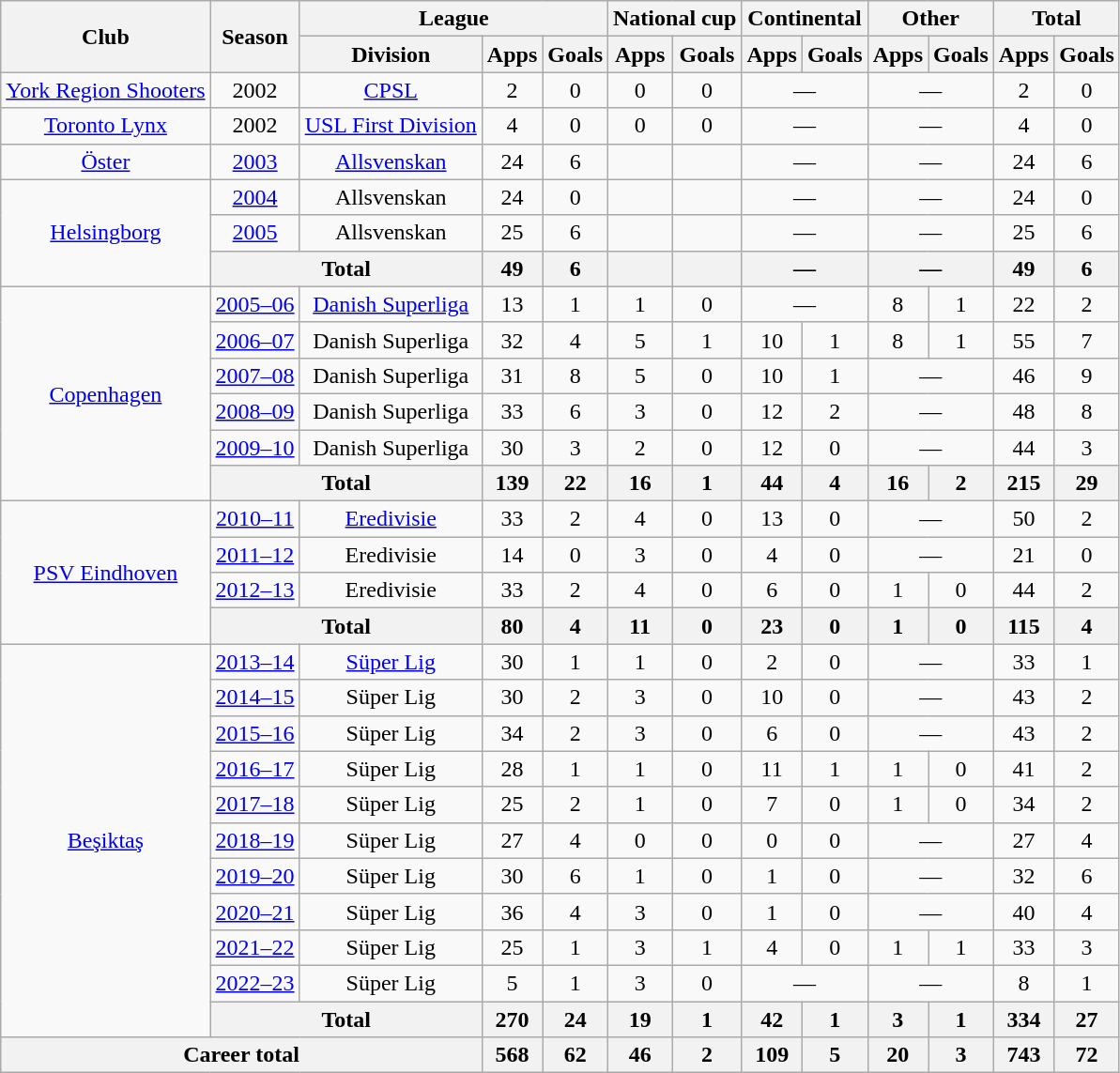<table class="wikitable" style="text-align:center">
<tr>
<th rowspan="2">Club</th>
<th rowspan="2">Season</th>
<th colspan="3">League</th>
<th colspan="2">National cup</th>
<th colspan="2">Continental</th>
<th colspan="2">Other</th>
<th colspan="2">Total</th>
</tr>
<tr>
<th>Division</th>
<th>Apps</th>
<th>Goals</th>
<th>Apps</th>
<th>Goals</th>
<th>Apps</th>
<th>Goals</th>
<th>Apps</th>
<th>Goals</th>
<th>Apps</th>
<th>Goals</th>
</tr>
<tr>
<td><a href='#'>York Region Shooters</a></td>
<td>2002</td>
<td><a href='#'>CPSL</a></td>
<td>2</td>
<td>0</td>
<td>0</td>
<td>0</td>
<td colspan="2">—</td>
<td colspan="2">—</td>
<td>2</td>
<td>0</td>
</tr>
<tr>
<td><a href='#'>Toronto Lynx</a></td>
<td>2002</td>
<td><a href='#'>USL First Division</a></td>
<td>4</td>
<td>0</td>
<td>0</td>
<td>0</td>
<td colspan="2">—</td>
<td colspan="2">—</td>
<td>4</td>
<td>0</td>
</tr>
<tr>
<td><a href='#'>Öster</a></td>
<td><a href='#'>2003</a></td>
<td><a href='#'>Allsvenskan</a></td>
<td>24</td>
<td>6</td>
<td></td>
<td></td>
<td colspan="2">—</td>
<td colspan="2">—</td>
<td>24</td>
<td>6</td>
</tr>
<tr>
<td rowspan="3"><a href='#'>Helsingborg</a></td>
<td><a href='#'>2004</a></td>
<td>Allsvenskan</td>
<td>24</td>
<td>0</td>
<td></td>
<td></td>
<td colspan="2">—</td>
<td colspan="2">—</td>
<td>24</td>
<td>0</td>
</tr>
<tr>
<td><a href='#'>2005</a></td>
<td>Allsvenskan</td>
<td>25</td>
<td>6</td>
<td></td>
<td></td>
<td colspan="2">—</td>
<td colspan="2">—</td>
<td>25</td>
<td>6</td>
</tr>
<tr>
<th colspan="2">Total</th>
<th>49</th>
<th>6</th>
<th></th>
<th></th>
<th colspan="2">—</th>
<th colspan="2">—</th>
<th>49</th>
<th>6</th>
</tr>
<tr>
<td rowspan="6"><a href='#'>Copenhagen</a></td>
<td><a href='#'>2005–06</a></td>
<td><a href='#'>Danish Superliga</a></td>
<td>13</td>
<td>1</td>
<td>1</td>
<td>0</td>
<td colspan="2">—</td>
<td>8</td>
<td>1</td>
<td>22</td>
<td>2</td>
</tr>
<tr>
<td><a href='#'>2006–07</a></td>
<td>Danish Superliga</td>
<td>32</td>
<td>4</td>
<td>5</td>
<td>1</td>
<td>10</td>
<td>1</td>
<td>8</td>
<td>1</td>
<td>55</td>
<td>7</td>
</tr>
<tr>
<td><a href='#'>2007–08</a></td>
<td>Danish Superliga</td>
<td>31</td>
<td>8</td>
<td>5</td>
<td>0</td>
<td>10</td>
<td>1</td>
<td colspan="2">—</td>
<td>46</td>
<td>9</td>
</tr>
<tr>
<td><a href='#'>2008–09</a></td>
<td>Danish Superliga</td>
<td>33</td>
<td>6</td>
<td>3</td>
<td>0</td>
<td>12</td>
<td>2</td>
<td colspan="2">—</td>
<td>48</td>
<td>8</td>
</tr>
<tr>
<td><a href='#'>2009–10</a></td>
<td>Danish Superliga</td>
<td>30</td>
<td>3</td>
<td>2</td>
<td>0</td>
<td>12</td>
<td>0</td>
<td colspan="2">—</td>
<td>44</td>
<td>3</td>
</tr>
<tr>
<th colspan="2">Total</th>
<th>139</th>
<th>22</th>
<th>16</th>
<th>1</th>
<th>44</th>
<th>4</th>
<th>16</th>
<th>2</th>
<th>215</th>
<th>29</th>
</tr>
<tr>
<td rowspan="4"><a href='#'>PSV Eindhoven</a></td>
<td><a href='#'>2010–11</a></td>
<td><a href='#'>Eredivisie</a></td>
<td>33</td>
<td>2</td>
<td>4</td>
<td>0</td>
<td>13</td>
<td>0</td>
<td colspan="2">—</td>
<td>50</td>
<td>2</td>
</tr>
<tr>
<td><a href='#'>2011–12</a></td>
<td>Eredivisie</td>
<td>14</td>
<td>0</td>
<td>3</td>
<td>0</td>
<td>4</td>
<td>0</td>
<td colspan="2">—</td>
<td>21</td>
<td>0</td>
</tr>
<tr>
<td><a href='#'>2012–13</a></td>
<td>Eredivisie</td>
<td>33</td>
<td>2</td>
<td>4</td>
<td>0</td>
<td>6</td>
<td>0</td>
<td>1</td>
<td>0</td>
<td>44</td>
<td>2</td>
</tr>
<tr>
<th colspan="2">Total</th>
<th>80</th>
<th>4</th>
<th>11</th>
<th>0</th>
<th>23</th>
<th>0</th>
<th>1</th>
<th>0</th>
<th>115</th>
<th>4</th>
</tr>
<tr>
<td rowspan="11"><a href='#'>Beşiktaş</a></td>
<td><a href='#'>2013–14</a></td>
<td><a href='#'>Süper Lig</a></td>
<td>30</td>
<td>1</td>
<td>1</td>
<td>0</td>
<td>2</td>
<td>0</td>
<td colspan="2">—</td>
<td>33</td>
<td>1</td>
</tr>
<tr>
<td><a href='#'>2014–15</a></td>
<td>Süper Lig</td>
<td>30</td>
<td>2</td>
<td>3</td>
<td>0</td>
<td>10</td>
<td>0</td>
<td colspan="2">—</td>
<td>43</td>
<td>2</td>
</tr>
<tr>
<td><a href='#'>2015–16</a></td>
<td>Süper Lig</td>
<td>34</td>
<td>2</td>
<td>3</td>
<td>0</td>
<td>6</td>
<td>0</td>
<td colspan="2">—</td>
<td>43</td>
<td>2</td>
</tr>
<tr>
<td><a href='#'>2016–17</a></td>
<td>Süper Lig</td>
<td>28</td>
<td>1</td>
<td>1</td>
<td>0</td>
<td>11</td>
<td>1</td>
<td>1</td>
<td>0</td>
<td>41</td>
<td>2</td>
</tr>
<tr>
<td><a href='#'>2017–18</a></td>
<td>Süper Lig</td>
<td>25</td>
<td>2</td>
<td>1</td>
<td>0</td>
<td>7</td>
<td>0</td>
<td>1</td>
<td>0</td>
<td>34</td>
<td>2</td>
</tr>
<tr>
<td><a href='#'>2018–19</a></td>
<td>Süper Lig</td>
<td>27</td>
<td>4</td>
<td>0</td>
<td>0</td>
<td>0</td>
<td>0</td>
<td colspan="2">—</td>
<td>27</td>
<td>4</td>
</tr>
<tr>
<td><a href='#'>2019–20</a></td>
<td>Süper Lig</td>
<td>30</td>
<td>6</td>
<td>1</td>
<td>0</td>
<td>1</td>
<td>0</td>
<td colspan="2">—</td>
<td>32</td>
<td>6</td>
</tr>
<tr>
<td><a href='#'>2020–21</a></td>
<td>Süper Lig</td>
<td>36</td>
<td>4</td>
<td>3</td>
<td>0</td>
<td>1</td>
<td>0</td>
<td colspan="2">—</td>
<td>40</td>
<td>4</td>
</tr>
<tr>
<td><a href='#'>2021–22</a></td>
<td>Süper Lig</td>
<td>25</td>
<td>1</td>
<td>3</td>
<td>1</td>
<td>4</td>
<td>0</td>
<td>1</td>
<td>1</td>
<td>33</td>
<td>3</td>
</tr>
<tr>
<td><a href='#'>2022–23</a></td>
<td>Süper Lig</td>
<td>5</td>
<td>1</td>
<td>3</td>
<td>0</td>
<td colspan="2">—</td>
<td colspan="2">—</td>
<td>8</td>
<td>1</td>
</tr>
<tr>
<th colspan="2">Total</th>
<th>270</th>
<th>24</th>
<th>19</th>
<th>1</th>
<th>42</th>
<th>1</th>
<th>3</th>
<th>1</th>
<th>334</th>
<th>27</th>
</tr>
<tr>
<th colspan="3">Career total</th>
<th>568</th>
<th>62</th>
<th>46</th>
<th>2</th>
<th>109</th>
<th>5</th>
<th>20</th>
<th>3</th>
<th>743</th>
<th>72</th>
</tr>
</table>
